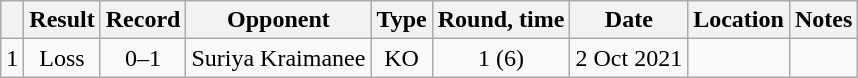<table class=wikitable style=text-align:center>
<tr>
<th></th>
<th>Result</th>
<th>Record</th>
<th>Opponent</th>
<th>Type</th>
<th>Round, time</th>
<th>Date</th>
<th>Location</th>
<th>Notes</th>
</tr>
<tr>
<td>1</td>
<td>Loss</td>
<td>0–1</td>
<td align=left>Suriya Kraimanee</td>
<td>KO</td>
<td>1 (6)</td>
<td>2 Oct 2021</td>
<td align=left></td>
<td align=left></td>
</tr>
</table>
